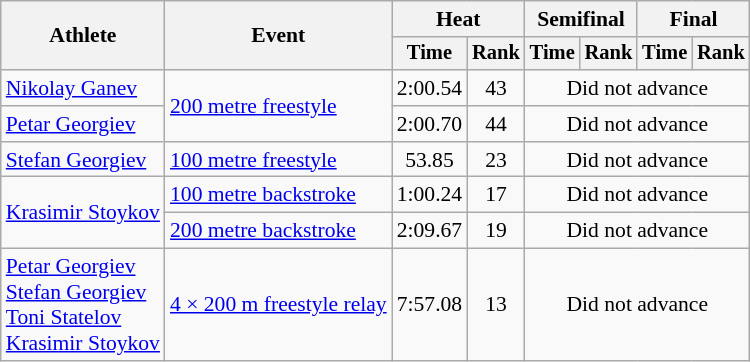<table class=wikitable style="font-size:90%; text-align:center;">
<tr>
<th rowspan="2">Athlete</th>
<th rowspan="2">Event</th>
<th colspan="2">Heat</th>
<th colspan="2">Semifinal</th>
<th colspan="2">Final</th>
</tr>
<tr style="font-size:95%">
<th>Time</th>
<th>Rank</th>
<th>Time</th>
<th>Rank</th>
<th>Time</th>
<th>Rank</th>
</tr>
<tr>
<td align=left rowspan=1><a href='#'>Nikolay Ganev</a></td>
<td align=left rowspan=2><a href='#'>200 metre freestyle</a></td>
<td>2:00.54</td>
<td>43</td>
<td colspan=4>Did not advance</td>
</tr>
<tr>
<td align=left rowspan=1><a href='#'>Petar Georgiev</a></td>
<td>2:00.70</td>
<td>44</td>
<td colspan=4>Did not advance</td>
</tr>
<tr>
<td align=left rowspan=1><a href='#'>Stefan Georgiev</a></td>
<td align=left><a href='#'>100 metre freestyle</a></td>
<td>53.85</td>
<td>23</td>
<td colspan=4>Did not advance</td>
</tr>
<tr>
<td align=left rowspan=2><a href='#'>Krasimir Stoykov</a></td>
<td align=left><a href='#'>100 metre backstroke</a></td>
<td>1:00.24</td>
<td>17</td>
<td colspan=4>Did not advance</td>
</tr>
<tr>
<td align=left><a href='#'>200 metre backstroke</a></td>
<td>2:09.67</td>
<td>19</td>
<td colspan=4>Did not advance</td>
</tr>
<tr>
<td align=left><a href='#'>Petar Georgiev</a><br><a href='#'>Stefan Georgiev</a><br><a href='#'>Toni Statelov</a><br><a href='#'>Krasimir Stoykov</a></td>
<td align=left><a href='#'>4 × 200 m freestyle relay</a></td>
<td>7:57.08</td>
<td>13</td>
<td colspan=4>Did not advance</td>
</tr>
</table>
